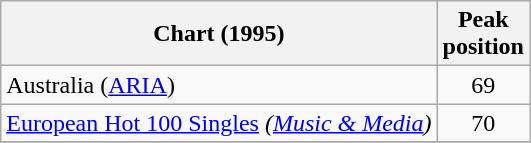<table class="wikitable sortable">
<tr>
<th>Chart (1995)</th>
<th>Peak<br>position</th>
</tr>
<tr>
<td>Australia (<a href='#'>ARIA</a>)</td>
<td align="center">69</td>
</tr>
<tr>
<td><a href='#'>European Hot 100 Singles</a> <em>(<a href='#'>Music & Media</a>)</em></td>
<td align="center">70</td>
</tr>
<tr>
</tr>
</table>
